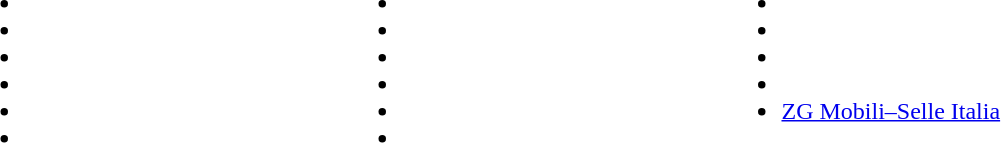<table>
<tr>
<td style="vertical-align:top; width:25%;"><br><ul><li></li><li></li><li></li><li></li><li></li><li></li></ul></td>
<td style="vertical-align:top; width:25%;"><br><ul><li></li><li></li><li></li><li></li><li></li><li></li></ul></td>
<td style="vertical-align:top; width:25%;"><br><ul><li></li><li></li><li></li><li></li><li><a href='#'>ZG Mobili–Selle Italia</a></li></ul></td>
</tr>
</table>
